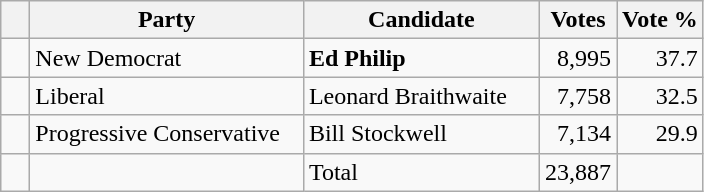<table class="wikitable">
<tr>
<th></th>
<th scope="col" width="175">Party</th>
<th scope="col" width="150">Candidate</th>
<th>Votes</th>
<th>Vote %</th>
</tr>
<tr>
<td>   </td>
<td>New Democrat</td>
<td><strong>Ed Philip</strong></td>
<td align=right>8,995</td>
<td align=right>37.7</td>
</tr>
<tr |>
<td>   </td>
<td>Liberal</td>
<td>Leonard Braithwaite</td>
<td align=right>7,758</td>
<td align=right>32.5</td>
</tr>
<tr>
<td>   </td>
<td>Progressive Conservative</td>
<td>Bill Stockwell</td>
<td align=right>7,134</td>
<td align=right>29.9</td>
</tr>
<tr>
<td></td>
<td></td>
<td>Total</td>
<td align=right>23,887</td>
<td></td>
</tr>
</table>
